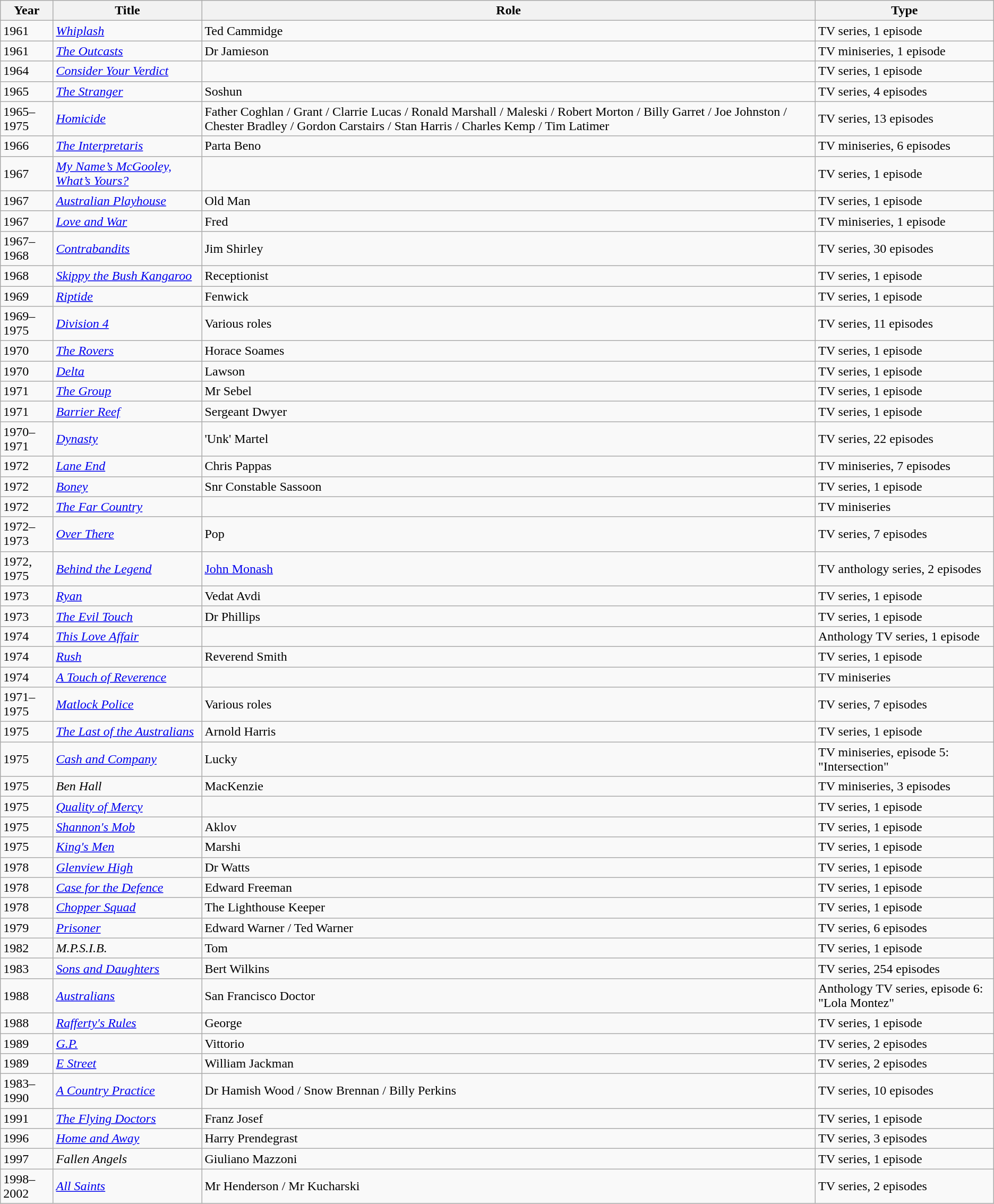<table class=wikitable>
<tr>
<th>Year</th>
<th>Title</th>
<th>Role</th>
<th>Type</th>
</tr>
<tr>
<td>1961</td>
<td><em><a href='#'>Whiplash</a></em></td>
<td>Ted Cammidge</td>
<td>TV series, 1 episode</td>
</tr>
<tr>
<td>1961</td>
<td><em><a href='#'>The Outcasts</a></em></td>
<td>Dr Jamieson</td>
<td>TV miniseries, 1 episode</td>
</tr>
<tr>
<td>1964</td>
<td><em><a href='#'>Consider Your Verdict</a></em></td>
<td></td>
<td>TV series, 1 episode</td>
</tr>
<tr>
<td>1965</td>
<td><em><a href='#'>The Stranger</a></em></td>
<td>Soshun</td>
<td>TV series, 4 episodes</td>
</tr>
<tr>
<td>1965–1975</td>
<td><em><a href='#'>Homicide</a></em></td>
<td>Father Coghlan / Grant / Clarrie Lucas / Ronald Marshall / Maleski / Robert Morton / Billy Garret / Joe Johnston / Chester Bradley / Gordon Carstairs / Stan Harris / Charles Kemp / Tim Latimer</td>
<td>TV series, 13 episodes</td>
</tr>
<tr>
<td>1966</td>
<td><em><a href='#'>The Interpretaris</a></em></td>
<td>Parta Beno</td>
<td>TV miniseries, 6 episodes</td>
</tr>
<tr>
<td>1967</td>
<td><em><a href='#'>My Name’s McGooley, What’s Yours?</a></em></td>
<td></td>
<td>TV series, 1 episode</td>
</tr>
<tr>
<td>1967</td>
<td><em><a href='#'>Australian Playhouse</a></em></td>
<td>Old Man</td>
<td>TV series, 1 episode</td>
</tr>
<tr>
<td>1967</td>
<td><em><a href='#'>Love and War</a></em></td>
<td>Fred</td>
<td>TV miniseries, 1 episode</td>
</tr>
<tr>
<td>1967–1968</td>
<td><em><a href='#'>Contrabandits</a></em></td>
<td>Jim Shirley</td>
<td>TV series, 30 episodes</td>
</tr>
<tr>
<td>1968</td>
<td><em><a href='#'>Skippy the Bush Kangaroo</a></em></td>
<td>Receptionist</td>
<td>TV series, 1 episode</td>
</tr>
<tr>
<td>1969</td>
<td><em><a href='#'>Riptide</a></em></td>
<td>Fenwick</td>
<td>TV series, 1 episode</td>
</tr>
<tr>
<td>1969–1975</td>
<td><em><a href='#'>Division 4</a></em></td>
<td>Various roles</td>
<td>TV series, 11 episodes</td>
</tr>
<tr>
<td>1970</td>
<td><em><a href='#'>The Rovers</a></em></td>
<td>Horace Soames</td>
<td>TV series, 1 episode</td>
</tr>
<tr>
<td>1970</td>
<td><em><a href='#'>Delta</a></em></td>
<td>Lawson</td>
<td>TV series, 1 episode</td>
</tr>
<tr>
<td>1971</td>
<td><em><a href='#'>The Group</a></em></td>
<td>Mr Sebel</td>
<td>TV series, 1 episode</td>
</tr>
<tr>
<td>1971</td>
<td><em><a href='#'>Barrier Reef</a></em></td>
<td>Sergeant Dwyer</td>
<td>TV series, 1 episode</td>
</tr>
<tr>
<td>1970–1971</td>
<td><em><a href='#'>Dynasty</a></em></td>
<td>'Unk' Martel</td>
<td>TV series, 22 episodes</td>
</tr>
<tr>
<td>1972</td>
<td><em><a href='#'>Lane End</a></em></td>
<td>Chris Pappas</td>
<td>TV miniseries, 7 episodes</td>
</tr>
<tr>
<td>1972</td>
<td><em><a href='#'>Boney</a></em></td>
<td>Snr Constable Sassoon</td>
<td>TV series, 1 episode</td>
</tr>
<tr>
<td>1972</td>
<td><em><a href='#'>The Far Country</a></em></td>
<td></td>
<td>TV miniseries</td>
</tr>
<tr>
<td>1972–1973</td>
<td><em><a href='#'>Over There</a></em></td>
<td>Pop</td>
<td>TV series, 7 episodes</td>
</tr>
<tr>
<td>1972, 1975</td>
<td><em><a href='#'>Behind the Legend</a></em></td>
<td><a href='#'>John Monash</a></td>
<td>TV anthology series, 2 episodes</td>
</tr>
<tr>
<td>1973</td>
<td><em><a href='#'>Ryan</a></em></td>
<td>Vedat Avdi</td>
<td>TV series, 1 episode</td>
</tr>
<tr>
<td>1973</td>
<td><em><a href='#'>The Evil Touch</a></em></td>
<td>Dr Phillips</td>
<td>TV series, 1 episode</td>
</tr>
<tr>
<td>1974</td>
<td><em><a href='#'>This Love Affair</a></em></td>
<td></td>
<td>Anthology TV series, 1 episode</td>
</tr>
<tr>
<td>1974</td>
<td><em><a href='#'>Rush</a></em></td>
<td>Reverend Smith</td>
<td>TV series, 1 episode</td>
</tr>
<tr>
<td>1974</td>
<td><em><a href='#'>A Touch of Reverence</a></em></td>
<td></td>
<td>TV miniseries</td>
</tr>
<tr>
<td>1971–1975</td>
<td><em><a href='#'>Matlock Police</a></em></td>
<td>Various roles</td>
<td>TV series, 7 episodes</td>
</tr>
<tr>
<td>1975</td>
<td><em><a href='#'>The Last of the Australians</a></em></td>
<td>Arnold Harris</td>
<td>TV series, 1 episode</td>
</tr>
<tr>
<td>1975</td>
<td><em><a href='#'>Cash and Company</a></em></td>
<td>Lucky</td>
<td>TV miniseries, episode 5: "Intersection"</td>
</tr>
<tr>
<td>1975</td>
<td><em>Ben Hall</em></td>
<td>MacKenzie</td>
<td>TV miniseries, 3 episodes</td>
</tr>
<tr>
<td>1975</td>
<td><em><a href='#'>Quality of Mercy</a></em></td>
<td></td>
<td>TV series, 1 episode</td>
</tr>
<tr>
<td>1975</td>
<td><em><a href='#'>Shannon's Mob</a></em></td>
<td>Aklov</td>
<td>TV series, 1 episode</td>
</tr>
<tr>
<td>1975</td>
<td><em><a href='#'>King's Men</a></em></td>
<td>Marshi</td>
<td>TV series, 1 episode</td>
</tr>
<tr>
<td>1978</td>
<td><em><a href='#'>Glenview High</a></em></td>
<td>Dr Watts</td>
<td>TV series, 1 episode</td>
</tr>
<tr>
<td>1978</td>
<td><em><a href='#'>Case for the Defence</a></em></td>
<td>Edward Freeman</td>
<td>TV series, 1 episode</td>
</tr>
<tr>
<td>1978</td>
<td><em><a href='#'>Chopper Squad</a></em></td>
<td>The Lighthouse Keeper</td>
<td>TV series, 1 episode</td>
</tr>
<tr>
<td>1979</td>
<td><em><a href='#'>Prisoner</a></em></td>
<td>Edward Warner / Ted Warner</td>
<td>TV series, 6 episodes</td>
</tr>
<tr>
<td>1982</td>
<td><em>M.P.S.I.B.</em></td>
<td>Tom</td>
<td>TV series, 1 episode</td>
</tr>
<tr>
<td>1983</td>
<td><em><a href='#'>Sons and Daughters</a></em></td>
<td>Bert Wilkins</td>
<td>TV series, 254 episodes</td>
</tr>
<tr>
<td>1988</td>
<td><em><a href='#'>Australians</a></em></td>
<td>San Francisco Doctor</td>
<td>Anthology TV series, episode 6: "Lola Montez"</td>
</tr>
<tr>
<td>1988</td>
<td><em><a href='#'>Rafferty's Rules</a></em></td>
<td>George</td>
<td>TV series, 1 episode</td>
</tr>
<tr>
<td>1989</td>
<td><em><a href='#'>G.P.</a></em></td>
<td>Vittorio</td>
<td>TV series, 2 episodes</td>
</tr>
<tr>
<td>1989</td>
<td><em><a href='#'>E Street</a></em></td>
<td>William Jackman</td>
<td>TV series, 2 episodes</td>
</tr>
<tr>
<td>1983–1990</td>
<td><em><a href='#'>A Country Practice</a></em></td>
<td>Dr Hamish Wood / Snow Brennan / Billy Perkins</td>
<td>TV series, 10 episodes</td>
</tr>
<tr>
<td>1991</td>
<td><em><a href='#'>The Flying Doctors</a></em></td>
<td>Franz Josef</td>
<td>TV series, 1 episode</td>
</tr>
<tr>
<td>1996</td>
<td><em><a href='#'>Home and Away</a></em></td>
<td>Harry Prendegrast</td>
<td>TV series, 3 episodes</td>
</tr>
<tr>
<td>1997</td>
<td><em>Fallen Angels</em></td>
<td>Giuliano Mazzoni</td>
<td>TV series, 1 episode</td>
</tr>
<tr>
<td>1998–2002</td>
<td><em><a href='#'>All Saints</a></em></td>
<td>Mr Henderson / Mr Kucharski</td>
<td>TV series, 2 episodes</td>
</tr>
</table>
